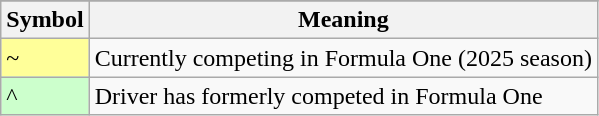<table class="wikitable">
<tr>
</tr>
<tr>
<th scope=col>Symbol</th>
<th scope=col>Meaning</th>
</tr>
<tr>
<td style="background: #FFFF99;">~</td>
<td>Currently competing in Formula One (2025 season)</td>
</tr>
<tr>
<td style="background: #ccffcc;">^</td>
<td>Driver has formerly competed in Formula One</td>
</tr>
</table>
